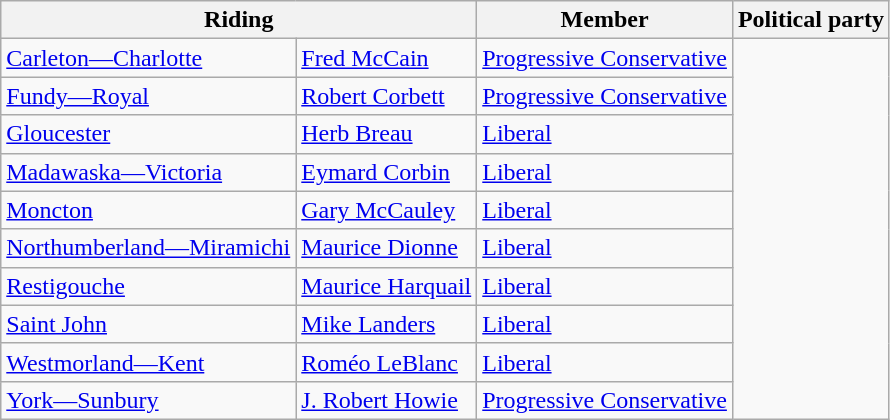<table class="wikitable">
<tr>
<th colspan="2">Riding</th>
<th>Member</th>
<th>Political party</th>
</tr>
<tr>
<td><a href='#'>Carleton—Charlotte</a></td>
<td><a href='#'>Fred McCain</a></td>
<td><a href='#'>Progressive Conservative</a></td>
</tr>
<tr>
<td><a href='#'>Fundy—Royal</a></td>
<td><a href='#'>Robert Corbett</a></td>
<td><a href='#'>Progressive Conservative</a></td>
</tr>
<tr>
<td><a href='#'>Gloucester</a></td>
<td><a href='#'>Herb Breau</a></td>
<td><a href='#'>Liberal</a></td>
</tr>
<tr>
<td><a href='#'>Madawaska—Victoria</a></td>
<td><a href='#'>Eymard Corbin</a></td>
<td><a href='#'>Liberal</a></td>
</tr>
<tr>
<td><a href='#'>Moncton</a></td>
<td><a href='#'>Gary McCauley</a></td>
<td><a href='#'>Liberal</a></td>
</tr>
<tr>
<td><a href='#'>Northumberland—Miramichi</a></td>
<td><a href='#'>Maurice Dionne</a></td>
<td><a href='#'>Liberal</a></td>
</tr>
<tr>
<td><a href='#'>Restigouche</a></td>
<td><a href='#'>Maurice Harquail</a></td>
<td><a href='#'>Liberal</a></td>
</tr>
<tr>
<td><a href='#'>Saint John</a></td>
<td><a href='#'>Mike Landers</a></td>
<td><a href='#'>Liberal</a></td>
</tr>
<tr>
<td><a href='#'>Westmorland—Kent</a></td>
<td><a href='#'>Roméo LeBlanc</a></td>
<td><a href='#'>Liberal</a></td>
</tr>
<tr>
<td><a href='#'>York—Sunbury</a></td>
<td><a href='#'>J. Robert Howie</a></td>
<td><a href='#'>Progressive Conservative</a></td>
</tr>
</table>
